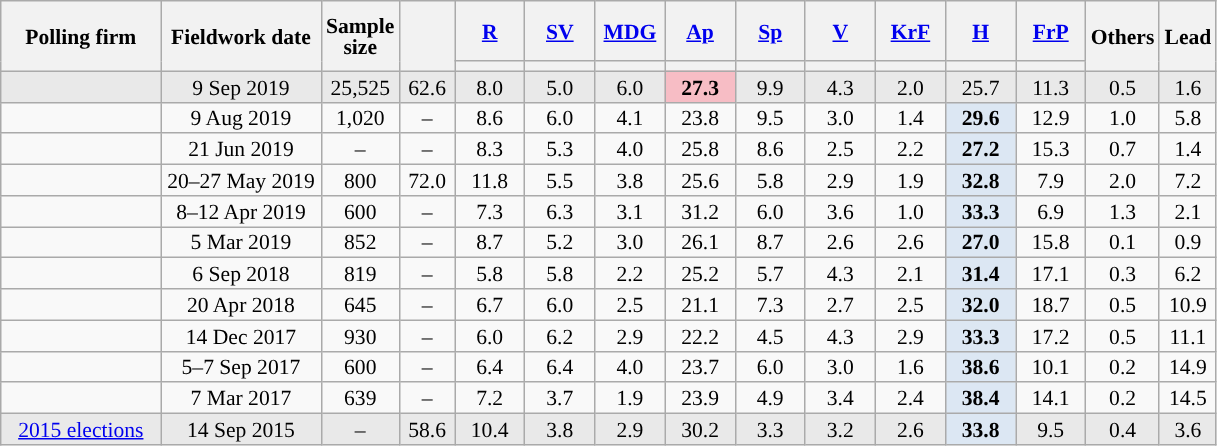<table class="wikitable sortable" style="text-align:center;font-size:90%;line-height:14px;">
<tr style="height:40px;">
<th style="width:100px;" rowspan="2">Polling firm</th>
<th style="width:100px;" rowspan="2">Fieldwork date</th>
<th style="width:35px;" rowspan="2">Sample<br>size</th>
<th style="width:30px;" rowspan="2"></th>
<th class="unsortable" style="width:40px;"><a href='#'>R</a></th>
<th class="unsortable" style="width:40px;"><a href='#'>SV</a></th>
<th class="unsortable" style="width:40px;"><a href='#'>MDG</a></th>
<th class="unsortable" style="width:40px;"><a href='#'>Ap</a></th>
<th class="unsortable" style="width:40px;"><a href='#'>Sp</a></th>
<th class="unsortable" style="width:40px;"><a href='#'>V</a></th>
<th class="unsortable" style="width:40px;"><a href='#'>KrF</a></th>
<th class="unsortable" style="width:40px;"><a href='#'>H</a></th>
<th class="unsortable" style="width:40px;"><a href='#'>FrP</a></th>
<th class="unsortable" style="width:30px;" rowspan="2">Others</th>
<th style="width:30px;" rowspan="2">Lead</th>
</tr>
<tr>
<th style="background:"></th>
<th style="background:"></th>
<th style="background:"></th>
<th style="background:"></th>
<th style="background:"></th>
<th style="background:"></th>
<th style="background:"></th>
<th style="background:"></th>
<th style="background:"></th>
</tr>
<tr style="background:#E9E9E9;">
<td></td>
<td data-sort-value="2019-09-09">9 Sep 2019</td>
<td>25,525</td>
<td>62.6</td>
<td>8.0</td>
<td>5.0</td>
<td>6.0</td>
<td style="background:#F7BDC5;"><strong>27.3</strong></td>
<td>9.9</td>
<td>4.3</td>
<td>2.0</td>
<td>25.7</td>
<td>11.3</td>
<td>0.5</td>
<td style="background:">1.6</td>
</tr>
<tr>
<td></td>
<td data-sort-value="2019-08-09">9 Aug 2019</td>
<td>1,020</td>
<td>–</td>
<td>8.6</td>
<td>6.0</td>
<td>4.1</td>
<td>23.8</td>
<td>9.5</td>
<td>3.0</td>
<td>1.4</td>
<td style="background:#DCE7F3;"><strong>29.6</strong></td>
<td>12.9</td>
<td>1.0</td>
<td style="background:">5.8</td>
</tr>
<tr>
<td></td>
<td data-sort-value="2019-06-21">21 Jun 2019</td>
<td>–</td>
<td>–</td>
<td>8.3</td>
<td>5.3</td>
<td>4.0</td>
<td>25.8</td>
<td>8.6</td>
<td>2.5</td>
<td>2.2</td>
<td style="background:#DCE7F3;"><strong>27.2</strong></td>
<td>15.3</td>
<td>0.7</td>
<td style="background:">1.4</td>
</tr>
<tr>
<td></td>
<td data-sort-value="2019-05-27">20–27 May 2019</td>
<td>800</td>
<td>72.0</td>
<td>11.8</td>
<td>5.5</td>
<td>3.8</td>
<td>25.6</td>
<td>5.8</td>
<td>2.9</td>
<td>1.9</td>
<td style="background:#DCE7F3;"><strong>32.8</strong></td>
<td>7.9</td>
<td>2.0</td>
<td style="background:">7.2</td>
</tr>
<tr>
<td></td>
<td data-sort-value="2019-04-12">8–12 Apr 2019</td>
<td>600</td>
<td>–</td>
<td>7.3</td>
<td>6.3</td>
<td>3.1</td>
<td>31.2</td>
<td>6.0</td>
<td>3.6</td>
<td>1.0</td>
<td style="background:#DCE7F3;"><strong>33.3</strong></td>
<td>6.9</td>
<td>1.3</td>
<td style="background:">2.1</td>
</tr>
<tr>
<td></td>
<td data-sort-value="2019-03-05">5 Mar 2019</td>
<td>852</td>
<td>–</td>
<td>8.7</td>
<td>5.2</td>
<td>3.0</td>
<td>26.1</td>
<td>8.7</td>
<td>2.6</td>
<td>2.6</td>
<td style="background:#DCE7F3;"><strong>27.0</strong></td>
<td>15.8</td>
<td>0.1</td>
<td style="background:">0.9</td>
</tr>
<tr>
<td></td>
<td data-sort-value="2018-09-06">6 Sep 2018</td>
<td>819</td>
<td>–</td>
<td>5.8</td>
<td>5.8</td>
<td>2.2</td>
<td>25.2</td>
<td>5.7</td>
<td>4.3</td>
<td>2.1</td>
<td style="background:#DCE7F3;"><strong>31.4</strong></td>
<td>17.1</td>
<td>0.3</td>
<td style="background:">6.2</td>
</tr>
<tr>
<td></td>
<td data-sort-value="2018-04-20">20 Apr 2018</td>
<td>645</td>
<td>–</td>
<td>6.7</td>
<td>6.0</td>
<td>2.5</td>
<td>21.1</td>
<td>7.3</td>
<td>2.7</td>
<td>2.5</td>
<td style="background:#DCE7F3;"><strong>32.0</strong></td>
<td>18.7</td>
<td>0.5</td>
<td style="background:">10.9</td>
</tr>
<tr>
<td></td>
<td data-sort-value="2017-12-14">14 Dec 2017</td>
<td>930</td>
<td>–</td>
<td>6.0</td>
<td>6.2</td>
<td>2.9</td>
<td>22.2</td>
<td>4.5</td>
<td>4.3</td>
<td>2.9</td>
<td style="background:#DCE7F3;"><strong>33.3</strong></td>
<td>17.2</td>
<td>0.5</td>
<td style="background:">11.1</td>
</tr>
<tr>
<td></td>
<td data-sort-value="2017-09-07">5–7 Sep 2017</td>
<td>600</td>
<td>–</td>
<td>6.4</td>
<td>6.4</td>
<td>4.0</td>
<td>23.7</td>
<td>6.0</td>
<td>3.0</td>
<td>1.6</td>
<td style="background:#DCE7F3;"><strong>38.6</strong></td>
<td>10.1</td>
<td>0.2</td>
<td style="background:">14.9</td>
</tr>
<tr>
<td></td>
<td data-sort-value="2017-03-07">7 Mar 2017</td>
<td>639</td>
<td>–</td>
<td>7.2</td>
<td>3.7</td>
<td>1.9</td>
<td>23.9</td>
<td>4.9</td>
<td>3.4</td>
<td>2.4</td>
<td style="background:#DCE7F3;"><strong>38.4</strong></td>
<td>14.1</td>
<td>0.2</td>
<td style="background:">14.5</td>
</tr>
<tr style="background:#E9E9E9;">
<td><a href='#'>2015 elections</a></td>
<td data-sort-value="2015-09-14">14 Sep 2015</td>
<td>–</td>
<td>58.6</td>
<td>10.4</td>
<td>3.8</td>
<td>2.9</td>
<td>30.2</td>
<td>3.3</td>
<td>3.2</td>
<td>2.6</td>
<td style="background:#DCE7F3;"><strong>33.8</strong></td>
<td>9.5</td>
<td>0.4</td>
<td style="background:">3.6</td>
</tr>
</table>
